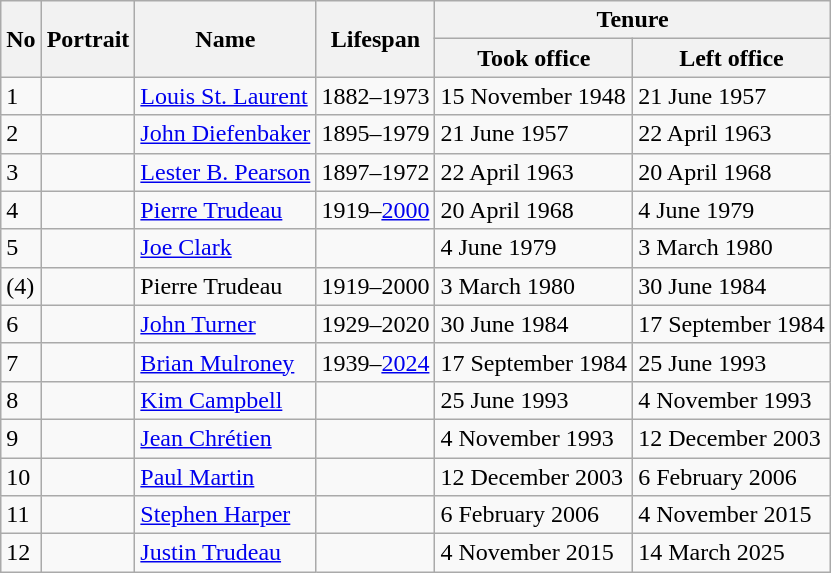<table class="wikitable">
<tr>
<th rowspan="2" scope="col">No</th>
<th scope="col" rowspan="2">Portrait</th>
<th rowspan="2" scope="col">Name</th>
<th scope="col" rowspan="2">Lifespan</th>
<th colspan="2" scope="col">Tenure</th>
</tr>
<tr>
<th scope="col">Took office</th>
<th scope="col">Left office</th>
</tr>
<tr>
<td>1</td>
<td></td>
<td><a href='#'>Louis St. Laurent</a></td>
<td>1882–1973</td>
<td>15 November 1948</td>
<td>21 June 1957</td>
</tr>
<tr>
<td>2</td>
<td></td>
<td><a href='#'>John Diefenbaker</a></td>
<td>1895–1979</td>
<td>21 June 1957</td>
<td>22 April 1963</td>
</tr>
<tr>
<td>3</td>
<td></td>
<td><a href='#'>Lester B. Pearson</a></td>
<td>1897–1972</td>
<td>22 April 1963</td>
<td>20 April 1968</td>
</tr>
<tr>
<td>4</td>
<td></td>
<td><a href='#'>Pierre Trudeau</a></td>
<td>1919–<a href='#'>2000</a></td>
<td>20 April 1968</td>
<td>4 June 1979</td>
</tr>
<tr>
<td>5</td>
<td></td>
<td><a href='#'>Joe Clark</a></td>
<td></td>
<td>4 June 1979</td>
<td>3 March 1980</td>
</tr>
<tr>
<td>(4)</td>
<td></td>
<td>Pierre Trudeau</td>
<td>1919–2000</td>
<td>3 March 1980</td>
<td>30 June 1984</td>
</tr>
<tr>
<td>6</td>
<td></td>
<td><a href='#'>John Turner</a></td>
<td>1929–2020</td>
<td>30 June 1984</td>
<td>17 September 1984</td>
</tr>
<tr>
<td>7</td>
<td></td>
<td><a href='#'>Brian Mulroney</a></td>
<td>1939–<a href='#'>2024</a></td>
<td>17 September 1984</td>
<td>25 June 1993</td>
</tr>
<tr>
<td>8</td>
<td></td>
<td><a href='#'>Kim Campbell</a></td>
<td></td>
<td>25 June 1993</td>
<td>4 November 1993</td>
</tr>
<tr>
<td>9</td>
<td></td>
<td><a href='#'>Jean Chrétien</a></td>
<td></td>
<td>4 November 1993</td>
<td>12 December 2003</td>
</tr>
<tr>
<td>10</td>
<td></td>
<td><a href='#'>Paul Martin</a></td>
<td></td>
<td>12 December 2003</td>
<td>6 February 2006</td>
</tr>
<tr>
<td>11</td>
<td></td>
<td><a href='#'>Stephen Harper</a></td>
<td></td>
<td>6 February 2006</td>
<td>4 November 2015</td>
</tr>
<tr>
<td>12</td>
<td></td>
<td><a href='#'>Justin Trudeau</a></td>
<td></td>
<td>4 November 2015</td>
<td>14 March 2025</td>
</tr>
</table>
